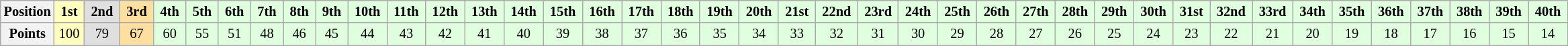<table class="wikitable" style="font-size:85%; text-align:center">
<tr>
<th>Position</th>
<td style="background:#ffffbf;"> <strong>1st</strong> </td>
<td style="background:#dfdfdf;"> <strong>2nd</strong> </td>
<td style="background:#ffdf9f;"> <strong>3rd</strong> </td>
<td style="background:#dfffdf;"> <strong>4th</strong> </td>
<td style="background:#dfffdf;"> <strong>5th</strong> </td>
<td style="background:#dfffdf;"> <strong>6th</strong> </td>
<td style="background:#dfffdf;"> <strong>7th</strong> </td>
<td style="background:#dfffdf;"> <strong>8th</strong> </td>
<td style="background:#dfffdf;"> <strong>9th</strong> </td>
<td style="background:#dfffdf;"> <strong>10th</strong> </td>
<td style="background:#dfffdf;"> <strong>11th</strong> </td>
<td style="background:#dfffdf;"> <strong>12th</strong> </td>
<td style="background:#dfffdf;"> <strong>13th</strong> </td>
<td style="background:#dfffdf;"> <strong>14th</strong> </td>
<td style="background:#dfffdf;"> <strong>15th</strong> </td>
<td style="background:#dfffdf;"> <strong>16th</strong> </td>
<td style="background:#dfffdf;"> <strong>17th</strong> </td>
<td style="background:#dfffdf;"> <strong>18th</strong> </td>
<td style="background:#dfffdf;"> <strong>19th</strong> </td>
<td style="background:#dfffdf;"> <strong>20th</strong> </td>
<td style="background:#dfffdf;"> <strong>21st</strong> </td>
<td style="background:#dfffdf;"> <strong>22nd</strong> </td>
<td style="background:#dfffdf;"> <strong>23rd</strong> </td>
<td style="background:#dfffdf;"> <strong>24th</strong> </td>
<td style="background:#dfffdf;"> <strong>25th</strong> </td>
<td style="background:#dfffdf;"> <strong>26th</strong> </td>
<td style="background:#dfffdf;"> <strong>27th</strong> </td>
<td style="background:#dfffdf;"> <strong>28th</strong> </td>
<td style="background:#dfffdf;"> <strong>29th</strong> </td>
<td style="background:#dfffdf;"> <strong>30th</strong> </td>
<td style="background:#dfffdf;"> <strong>31st</strong> </td>
<td style="background:#dfffdf;"> <strong>32nd</strong> </td>
<td style="background:#dfffdf;"> <strong>33rd</strong> </td>
<td style="background:#dfffdf;"> <strong>34th</strong> </td>
<td style="background:#dfffdf;"> <strong>35th</strong> </td>
<td style="background:#dfffdf;"> <strong>36th</strong> </td>
<td style="background:#dfffdf;"> <strong>37th</strong> </td>
<td style="background:#dfffdf;"> <strong>38th</strong> </td>
<td style="background:#dfffdf;"> <strong>39th</strong> </td>
<td style="background:#dfffdf;"> <strong>40th</strong> </td>
</tr>
<tr>
<th>Points</th>
<td style="background:#ffffbf;">100</td>
<td style="background:#dfdfdf;">79</td>
<td style="background:#ffdf9f;">67</td>
<td style="background:#dfffdf;">60</td>
<td style="background:#dfffdf;">55</td>
<td style="background:#dfffdf;">51</td>
<td style="background:#dfffdf;">48</td>
<td style="background:#dfffdf;">46</td>
<td style="background:#dfffdf;">45</td>
<td style="background:#dfffdf;">44</td>
<td style="background:#dfffdf;">43</td>
<td style="background:#dfffdf;">42</td>
<td style="background:#dfffdf;">41</td>
<td style="background:#dfffdf;">40</td>
<td style="background:#dfffdf;">39</td>
<td style="background:#dfffdf;">38</td>
<td style="background:#dfffdf;">37</td>
<td style="background:#dfffdf;">36</td>
<td style="background:#dfffdf;">35</td>
<td style="background:#dfffdf;">34</td>
<td style="background:#dfffdf;">33</td>
<td style="background:#dfffdf;">32</td>
<td style="background:#dfffdf;">31</td>
<td style="background:#dfffdf;">30</td>
<td style="background:#dfffdf;">29</td>
<td style="background:#dfffdf;">28</td>
<td style="background:#dfffdf;">27</td>
<td style="background:#dfffdf;">26</td>
<td style="background:#dfffdf;">25</td>
<td style="background:#dfffdf;">24</td>
<td style="background:#dfffdf;">23</td>
<td style="background:#dfffdf;">22</td>
<td style="background:#dfffdf;">21</td>
<td style="background:#dfffdf;">20</td>
<td style="background:#dfffdf;">19</td>
<td style="background:#dfffdf;">18</td>
<td style="background:#dfffdf;">17</td>
<td style="background:#dfffdf;">16</td>
<td style="background:#dfffdf;">15</td>
<td style="background:#dfffdf;">14</td>
</tr>
</table>
